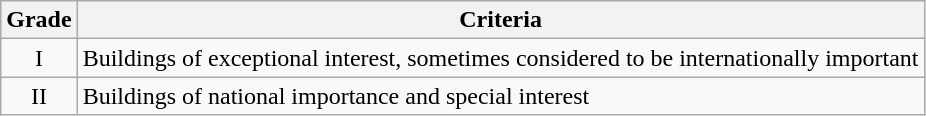<table class="wikitable">
<tr>
<th>Grade</th>
<th>Criteria</th>
</tr>
<tr>
<td align="center" >I</td>
<td>Buildings of exceptional interest, sometimes considered to be internationally important</td>
</tr>
<tr>
<td align="center" >II</td>
<td>Buildings of national importance and special interest</td>
</tr>
</table>
